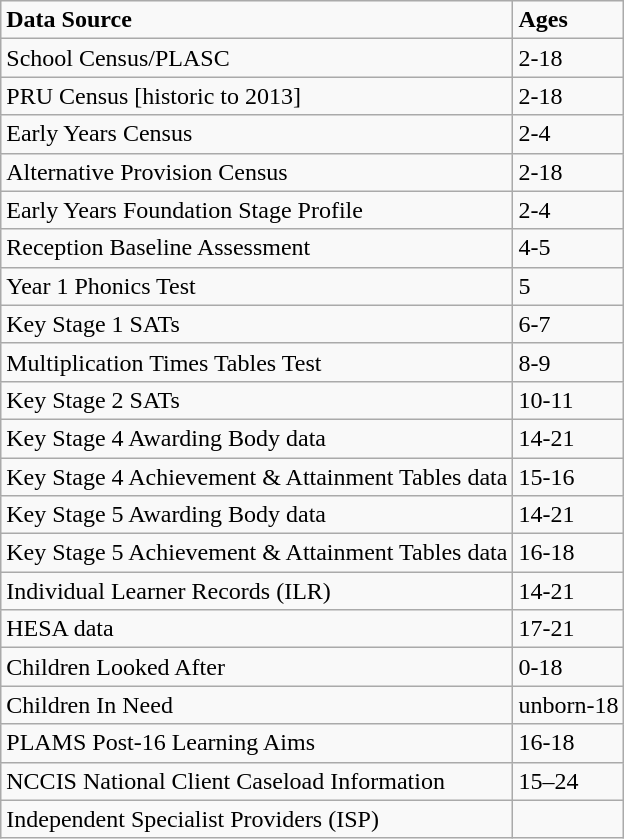<table class="wikitable">
<tr>
<td><strong>Data Source</strong></td>
<td colspan="3"><strong>Ages</strong></td>
</tr>
<tr>
<td>School Census/PLASC</td>
<td colspan="3">2-18</td>
</tr>
<tr>
<td>PRU Census [historic to 2013]</td>
<td colspan="3">2-18</td>
</tr>
<tr>
<td>Early Years Census</td>
<td colspan="3">2-4</td>
</tr>
<tr>
<td>Alternative Provision Census</td>
<td colspan="3">2-18</td>
</tr>
<tr>
<td>Early Years Foundation Stage Profile</td>
<td colspan="3">2-4</td>
</tr>
<tr>
<td>Reception Baseline Assessment</td>
<td colspan="3">4-5</td>
</tr>
<tr>
<td>Year 1 Phonics Test</td>
<td colspan="3">5</td>
</tr>
<tr>
<td>Key Stage 1 SATs</td>
<td colspan="3">6-7</td>
</tr>
<tr>
<td>Multiplication Times Tables Test</td>
<td colspan="3">8-9</td>
</tr>
<tr>
<td>Key Stage 2 SATs</td>
<td colspan="3">10-11</td>
</tr>
<tr>
<td>Key Stage 4 Awarding Body data</td>
<td colspan="3">14-21</td>
</tr>
<tr>
<td>Key Stage 4 Achievement & Attainment Tables data</td>
<td colspan="3">15-16</td>
</tr>
<tr>
<td>Key Stage 5 Awarding Body data</td>
<td colspan="3">14-21</td>
</tr>
<tr>
<td>Key Stage 5 Achievement & Attainment Tables data</td>
<td colspan="3">16-18</td>
</tr>
<tr>
<td>Individual Learner Records (ILR)</td>
<td colspan="3">14-21</td>
</tr>
<tr>
<td>HESA data</td>
<td colspan="3">17-21</td>
</tr>
<tr>
<td>Children Looked After</td>
<td colspan="3">0-18</td>
</tr>
<tr>
<td>Children In Need</td>
<td colspan="3">unborn-18</td>
</tr>
<tr>
<td>PLAMS Post-16 Learning Aims</td>
<td colspan="3">16-18</td>
</tr>
<tr>
<td>NCCIS National Client Caseload Information</td>
<td colspan="3">15–24</td>
</tr>
<tr>
<td>Independent Specialist Providers (ISP)</td>
<td colspan="3"></td>
</tr>
</table>
